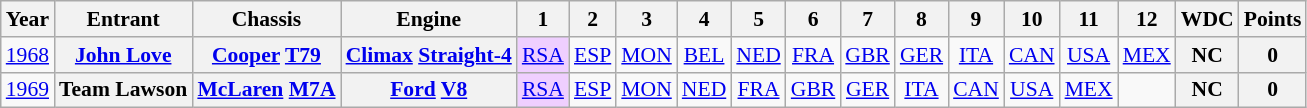<table class="wikitable" style="text-align:center; font-size:90%">
<tr>
<th>Year</th>
<th>Entrant</th>
<th>Chassis</th>
<th>Engine</th>
<th>1</th>
<th>2</th>
<th>3</th>
<th>4</th>
<th>5</th>
<th>6</th>
<th>7</th>
<th>8</th>
<th>9</th>
<th>10</th>
<th>11</th>
<th>12</th>
<th>WDC</th>
<th>Points</th>
</tr>
<tr>
<td><a href='#'>1968</a></td>
<th><a href='#'>John Love</a></th>
<th><a href='#'>Cooper</a> <a href='#'>T79</a></th>
<th><a href='#'>Climax</a> <a href='#'>Straight-4</a></th>
<td style="background:#EFCFFF;"><a href='#'>RSA</a><br></td>
<td><a href='#'>ESP</a></td>
<td><a href='#'>MON</a></td>
<td><a href='#'>BEL</a></td>
<td><a href='#'>NED</a></td>
<td><a href='#'>FRA</a></td>
<td><a href='#'>GBR</a></td>
<td><a href='#'>GER</a></td>
<td><a href='#'>ITA</a></td>
<td><a href='#'>CAN</a></td>
<td><a href='#'>USA</a></td>
<td><a href='#'>MEX</a></td>
<th>NC</th>
<th>0</th>
</tr>
<tr>
<td><a href='#'>1969</a></td>
<th>Team Lawson</th>
<th><a href='#'>McLaren</a> <a href='#'>M7A</a></th>
<th><a href='#'>Ford</a> <a href='#'>V8</a></th>
<td style="background:#EFCFFF;"><a href='#'>RSA</a><br></td>
<td><a href='#'>ESP</a></td>
<td><a href='#'>MON</a></td>
<td><a href='#'>NED</a></td>
<td><a href='#'>FRA</a></td>
<td><a href='#'>GBR</a></td>
<td><a href='#'>GER</a></td>
<td><a href='#'>ITA</a></td>
<td><a href='#'>CAN</a></td>
<td><a href='#'>USA</a></td>
<td><a href='#'>MEX</a></td>
<td></td>
<th>NC</th>
<th>0</th>
</tr>
</table>
